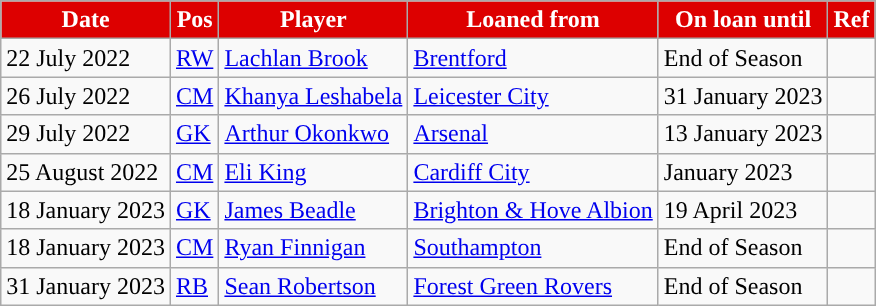<table class="wikitable plainrowheaders sortable">
<tr>
<th style="background:#DD0000; color:#ffffff; ">Date</th>
<th style="background:#DD0000; color:#ffffff; ">Pos</th>
<th style="background:#DD0000; color:#ffffff; ">Player</th>
<th style="background:#DD0000; color:#ffffff; ">Loaned from</th>
<th style="background:#DD0000; color:#ffffff; ">On loan until</th>
<th style="background:#DD0000; color:#ffffff; ">Ref</th>
</tr>
<tr>
<td>22 July 2022</td>
<td><a href='#'>RW</a></td>
<td> <a href='#'>Lachlan Brook</a></td>
<td> <a href='#'>Brentford</a></td>
<td>End of Season</td>
<td></td>
</tr>
<tr>
<td>26 July 2022</td>
<td><a href='#'>CM</a></td>
<td> <a href='#'>Khanya Leshabela</a></td>
<td> <a href='#'>Leicester City</a></td>
<td>31 January 2023</td>
<td></td>
</tr>
<tr>
<td>29 July 2022</td>
<td><a href='#'>GK</a></td>
<td> <a href='#'>Arthur Okonkwo</a></td>
<td> <a href='#'>Arsenal</a></td>
<td>13 January 2023</td>
<td></td>
</tr>
<tr>
<td>25 August 2022</td>
<td><a href='#'>CM</a></td>
<td> <a href='#'>Eli King</a></td>
<td> <a href='#'>Cardiff City</a></td>
<td>January 2023</td>
<td></td>
</tr>
<tr>
<td>18 January 2023</td>
<td><a href='#'>GK</a></td>
<td> <a href='#'>James Beadle</a></td>
<td> <a href='#'>Brighton & Hove Albion</a></td>
<td>19 April 2023</td>
<td></td>
</tr>
<tr>
<td>18 January 2023</td>
<td><a href='#'>CM</a></td>
<td> <a href='#'>Ryan Finnigan</a></td>
<td> <a href='#'>Southampton</a></td>
<td>End of Season</td>
<td></td>
</tr>
<tr>
<td>31 January 2023</td>
<td><a href='#'>RB</a></td>
<td> <a href='#'>Sean Robertson</a></td>
<td> <a href='#'>Forest Green Rovers</a></td>
<td>End of Season</td>
<td></td>
</tr>
</table>
